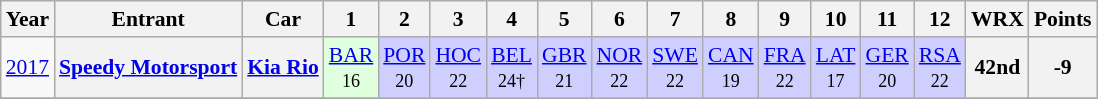<table class="wikitable" border="1" style="text-align:center; font-size:90%;">
<tr valign="top">
<th>Year</th>
<th>Entrant</th>
<th>Car</th>
<th>1</th>
<th>2</th>
<th>3</th>
<th>4</th>
<th>5</th>
<th>6</th>
<th>7</th>
<th>8</th>
<th>9</th>
<th>10</th>
<th>11</th>
<th>12</th>
<th>WRX</th>
<th>Points</th>
</tr>
<tr>
<td><a href='#'>2017</a></td>
<th><a href='#'>Speedy Motorsport</a></th>
<th><a href='#'>Kia Rio</a></th>
<td style="background:#DFFFDF;"><a href='#'>BAR</a><br><small>16</small></td>
<td style="background:#CFCFFF;"><a href='#'>POR</a><br><small>20</small></td>
<td style="background:#CFCFFF;"><a href='#'>HOC</a><br><small>22</small></td>
<td style="background:#CFCFFF;"><a href='#'>BEL</a><br><small>24†</small></td>
<td style="background:#CFCFFF;"><a href='#'>GBR</a><br><small>21</small></td>
<td style="background:#CFCFFF;"><a href='#'>NOR</a><br><small>22</small></td>
<td style="background:#CFCFFF;"><a href='#'>SWE</a><br><small>22</small></td>
<td style="background:#CFCFFF;"><a href='#'>CAN</a><br><small>19</small></td>
<td style="background:#CFCFFF;"><a href='#'>FRA</a><br><small>22</small></td>
<td style="background:#CFCFFF;"><a href='#'>LAT</a><br><small>17</small></td>
<td style="background:#CFCFFF;"><a href='#'>GER</a><br><small>20</small></td>
<td style="background:#CFCFFF;"><a href='#'>RSA</a><br><small>22</small></td>
<th>42nd</th>
<th>-9</th>
</tr>
<tr>
</tr>
</table>
